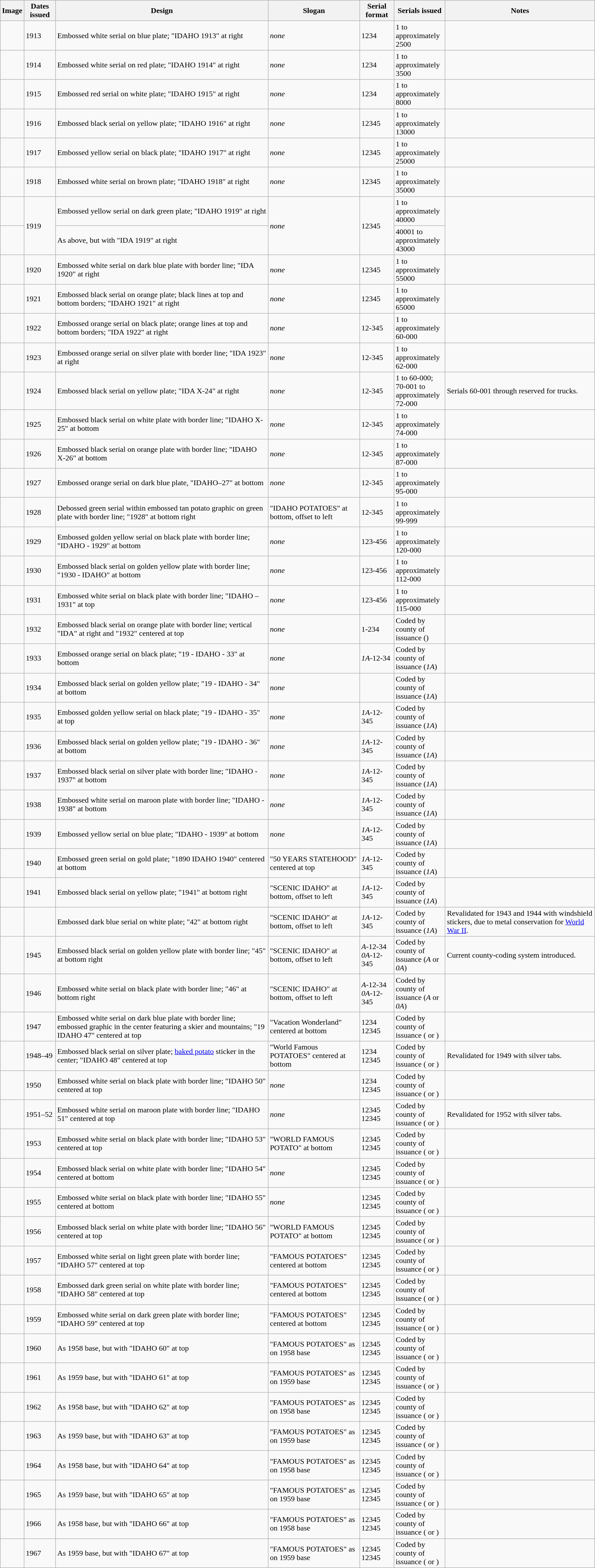<table class="wikitable">
<tr>
<th>Image</th>
<th>Dates issued</th>
<th>Design</th>
<th>Slogan</th>
<th>Serial format</th>
<th style="width:100px;">Serials issued</th>
<th>Notes</th>
</tr>
<tr>
<td></td>
<td>1913</td>
<td>Embossed white serial on blue plate; "IDAHO 1913" at right</td>
<td><em>none</em></td>
<td>1234</td>
<td>1 to approximately 2500</td>
<td></td>
</tr>
<tr>
<td></td>
<td>1914</td>
<td>Embossed white serial on red plate; "IDAHO 1914" at right</td>
<td><em>none</em></td>
<td>1234</td>
<td>1 to approximately 3500</td>
<td></td>
</tr>
<tr>
<td></td>
<td>1915</td>
<td>Embossed red serial on white plate; "IDAHO 1915" at right</td>
<td><em>none</em></td>
<td>1234</td>
<td>1 to approximately 8000</td>
<td></td>
</tr>
<tr>
<td></td>
<td>1916</td>
<td>Embossed black serial on yellow plate; "IDAHO 1916" at right</td>
<td><em>none</em></td>
<td>12345</td>
<td>1 to approximately 13000</td>
<td></td>
</tr>
<tr>
<td></td>
<td>1917</td>
<td>Embossed yellow serial on black plate; "IDAHO 1917" at right</td>
<td><em>none</em></td>
<td>12345</td>
<td>1 to approximately 25000</td>
<td></td>
</tr>
<tr>
<td></td>
<td>1918</td>
<td>Embossed white serial on brown plate; "IDAHO 1918" at right</td>
<td><em>none</em></td>
<td>12345</td>
<td>1 to approximately 35000</td>
<td></td>
</tr>
<tr>
<td></td>
<td rowspan="2">1919</td>
<td>Embossed yellow serial on dark green plate; "IDAHO 1919" at right</td>
<td rowspan="2"><em>none</em></td>
<td rowspan="2">12345</td>
<td>1 to approximately 40000</td>
<td rowspan="2"></td>
</tr>
<tr>
<td></td>
<td>As above, but with "IDA 1919" at right</td>
<td>40001 to approximately 43000</td>
</tr>
<tr>
<td></td>
<td>1920</td>
<td>Embossed white serial on dark blue plate with border line; "IDA 1920" at right</td>
<td><em>none</em></td>
<td>12345</td>
<td>1 to approximately 55000</td>
<td></td>
</tr>
<tr>
<td></td>
<td>1921</td>
<td>Embossed black serial on orange plate; black lines at top and bottom borders; "IDAHO 1921" at right</td>
<td><em>none</em></td>
<td>12345</td>
<td>1 to approximately 65000</td>
<td></td>
</tr>
<tr>
<td></td>
<td>1922</td>
<td>Embossed orange serial on black plate; orange lines at top and bottom borders; "IDA 1922" at right</td>
<td><em>none</em></td>
<td>12-345</td>
<td>1 to approximately 60-000</td>
<td></td>
</tr>
<tr>
<td></td>
<td>1923</td>
<td>Embossed orange serial on silver plate with border line; "IDA 1923" at right</td>
<td><em>none</em></td>
<td>12-345</td>
<td>1 to approximately 62-000</td>
<td></td>
</tr>
<tr>
<td></td>
<td>1924</td>
<td>Embossed black serial on yellow plate; "IDA X-24" at right</td>
<td><em>none</em></td>
<td>12-345</td>
<td>1 to 60-000;<br>70-001 to approximately 72-000</td>
<td>Serials 60-001 through  reserved for trucks.</td>
</tr>
<tr>
<td></td>
<td>1925</td>
<td>Embossed black serial on white plate with border line; "IDAHO X-25" at bottom</td>
<td><em>none</em></td>
<td>12-345</td>
<td>1 to approximately 74-000</td>
<td></td>
</tr>
<tr>
<td></td>
<td>1926</td>
<td>Embossed black serial on orange plate with border line; "IDAHO X-26" at bottom</td>
<td><em>none</em></td>
<td>12-345</td>
<td>1 to approximately 87-000</td>
<td></td>
</tr>
<tr>
<td></td>
<td>1927</td>
<td>Embossed orange serial on dark blue plate, "IDAHO–27" at bottom</td>
<td><em>none</em></td>
<td>12-345</td>
<td>1 to approximately 95-000</td>
<td></td>
</tr>
<tr>
<td></td>
<td>1928</td>
<td>Debossed green serial within embossed tan potato graphic on green plate with border line; "1928" at bottom right</td>
<td>"IDAHO POTATOES" at bottom, offset to left</td>
<td>12-345</td>
<td>1 to approximately 99-999</td>
<td></td>
</tr>
<tr>
<td></td>
<td>1929</td>
<td>Embossed golden yellow serial on black plate with border line; "IDAHO - 1929" at bottom</td>
<td><em>none</em></td>
<td>123-456</td>
<td>1 to approximately 120-000</td>
<td></td>
</tr>
<tr>
<td></td>
<td>1930</td>
<td>Embossed black serial on golden yellow plate with border line; "1930 - IDAHO" at bottom</td>
<td><em>none</em></td>
<td>123-456</td>
<td>1 to approximately 112-000</td>
<td></td>
</tr>
<tr>
<td></td>
<td>1931</td>
<td>Embossed white serial on black plate with border line; "IDAHO – 1931" at top</td>
<td><em>none</em></td>
<td>123-456</td>
<td>1 to approximately 115-000</td>
<td></td>
</tr>
<tr>
<td></td>
<td>1932</td>
<td>Embossed black serial on orange plate with border line; vertical "IDA" at right and "1932" centered at top</td>
<td><em>none</em></td>
<td> 1-234</td>
<td>Coded by county of issuance ()</td>
<td></td>
</tr>
<tr>
<td></td>
<td>1933</td>
<td>Embossed orange serial on black plate; "19 - IDAHO - 33" at bottom</td>
<td><em>none</em></td>
<td><em>1A</em>-12-34</td>
<td>Coded by county of issuance (<em>1A</em>)</td>
<td></td>
</tr>
<tr>
<td></td>
<td>1934</td>
<td>Embossed black serial on golden yellow plate; "19 - IDAHO - 34" at bottom</td>
<td><em>none</em></td>
<td></td>
<td>Coded by county of issuance (<em>1A</em>)</td>
<td></td>
</tr>
<tr>
<td></td>
<td>1935</td>
<td>Embossed golden yellow serial on black plate; "19 - IDAHO - 35" at top</td>
<td><em>none</em></td>
<td><em>1A</em>-12-345</td>
<td>Coded by county of issuance (<em>1A</em>)</td>
<td></td>
</tr>
<tr>
<td></td>
<td>1936</td>
<td>Embossed black serial on golden yellow plate; "19 - IDAHO - 36" at bottom</td>
<td><em>none</em></td>
<td><em>1A</em>-12-345</td>
<td>Coded by county of issuance (<em>1A</em>)</td>
<td></td>
</tr>
<tr>
<td></td>
<td>1937</td>
<td>Embossed black serial on silver plate with border line; "IDAHO - 1937" at bottom</td>
<td><em>none</em></td>
<td><em>1A</em>-12-345</td>
<td>Coded by county of issuance (<em>1A</em>)</td>
<td></td>
</tr>
<tr>
<td></td>
<td>1938</td>
<td>Embossed white serial on maroon plate with border line; "IDAHO - 1938" at bottom</td>
<td><em>none</em></td>
<td><em>1A</em>-12-345</td>
<td>Coded by county of issuance (<em>1A</em>)</td>
<td></td>
</tr>
<tr>
<td></td>
<td>1939</td>
<td>Embossed yellow serial on blue plate; "IDAHO - 1939" at bottom</td>
<td><em>none</em></td>
<td><em>1A</em>-12-345</td>
<td>Coded by county of issuance (<em>1A</em>)</td>
<td></td>
</tr>
<tr>
<td></td>
<td>1940</td>
<td>Embossed green serial on gold plate; "1890 IDAHO 1940" centered at bottom</td>
<td>"50 YEARS STATEHOOD" centered at top</td>
<td><em>1A</em>-12-345</td>
<td>Coded by county of issuance (<em>1A</em>)</td>
<td></td>
</tr>
<tr>
<td></td>
<td>1941</td>
<td>Embossed black serial on yellow plate; "1941" at bottom right</td>
<td>"SCENIC IDAHO" at bottom, offset to left</td>
<td><em>1A</em>-12-345</td>
<td>Coded by county of issuance (<em>1A</em>)</td>
<td></td>
</tr>
<tr>
<td></td>
<td></td>
<td>Embossed dark blue serial on white plate; "42" at bottom right</td>
<td>"SCENIC IDAHO" at bottom, offset to left</td>
<td><em>1A</em>-12-345</td>
<td>Coded by county of issuance (<em>1A</em>)</td>
<td>Revalidated for 1943 and 1944 with windshield stickers, due to metal conservation for <a href='#'>World War II</a>.</td>
</tr>
<tr>
<td></td>
<td>1945</td>
<td>Embossed black serial on golden yellow plate with border line; "45" at bottom right</td>
<td>"SCENIC IDAHO" at bottom, offset to left</td>
<td><em>A</em>-12-34<br><em>0A</em>-12-345</td>
<td>Coded by county of issuance (<em>A</em> or <em>0A</em>)</td>
<td>Current county-coding system introduced.</td>
</tr>
<tr>
<td></td>
<td>1946</td>
<td>Embossed white serial on black plate with border line; "46" at bottom right</td>
<td>"SCENIC IDAHO" at bottom, offset to left</td>
<td><em>A</em>-12-34<br><em>0A</em>-12-345</td>
<td>Coded by county of issuance (<em>A</em> or <em>0A</em>)</td>
<td></td>
</tr>
<tr>
<td></td>
<td>1947</td>
<td>Embossed white serial on dark blue plate with border line; embossed graphic in the center featuring a skier and mountains; "19 IDAHO 47" centered at top</td>
<td>"Vacation Wonderland" centered at bottom</td>
<td> 1234<br> 12345</td>
<td>Coded by county of issuance ( or )</td>
<td></td>
</tr>
<tr>
<td><br></td>
<td>1948–49</td>
<td>Embossed black serial on silver plate; <a href='#'>baked potato</a> sticker in the center; "IDAHO 48" centered at top</td>
<td>"World Famous POTATOES" centered at bottom</td>
<td> 1234<br> 12345</td>
<td>Coded by county of issuance ( or )</td>
<td>Revalidated for 1949 with silver tabs.</td>
</tr>
<tr>
<td></td>
<td>1950</td>
<td>Embossed white serial on black plate with border line; "IDAHO 50" centered at top</td>
<td><em>none</em></td>
<td> 1234<br> 12345</td>
<td>Coded by county of issuance ( or )</td>
<td></td>
</tr>
<tr>
<td><br></td>
<td>1951–52</td>
<td>Embossed white serial on maroon plate with border line; "IDAHO 51" centered at top</td>
<td><em>none</em></td>
<td> 12345<br> 12345</td>
<td>Coded by county of issuance ( or )</td>
<td>Revalidated for 1952 with silver tabs.</td>
</tr>
<tr>
<td></td>
<td>1953</td>
<td>Embossed white serial on black plate with border line; "IDAHO 53" centered at top</td>
<td>"WORLD FAMOUS POTATO" at bottom</td>
<td> 12345<br> 12345</td>
<td>Coded by county of issuance ( or )</td>
<td></td>
</tr>
<tr>
<td></td>
<td>1954</td>
<td>Embossed black serial on white plate with border line; "IDAHO 54" centered at bottom</td>
<td><em>none</em></td>
<td> 12345<br> 12345</td>
<td>Coded by county of issuance ( or )</td>
<td></td>
</tr>
<tr>
<td></td>
<td>1955</td>
<td>Embossed white serial on black plate with border line; "IDAHO 55" centered at bottom</td>
<td><em>none</em></td>
<td> 12345<br> 12345</td>
<td>Coded by county of issuance ( or )</td>
<td></td>
</tr>
<tr>
<td></td>
<td>1956</td>
<td>Embossed black serial on white plate with border line; "IDAHO 56" centered at top</td>
<td>"WORLD FAMOUS POTATO" at bottom</td>
<td> 12345<br> 12345</td>
<td>Coded by county of issuance ( or )</td>
<td></td>
</tr>
<tr>
<td></td>
<td>1957</td>
<td>Embossed white serial on light green plate with border line; "IDAHO 57" centered at top</td>
<td>"FAMOUS POTATOES" centered at bottom</td>
<td> 12345<br> 12345</td>
<td>Coded by county of issuance ( or )</td>
<td></td>
</tr>
<tr>
<td></td>
<td>1958</td>
<td>Embossed dark green serial on white plate with border line; "IDAHO 58" centered at top</td>
<td>"FAMOUS POTATOES" centered at bottom</td>
<td> 12345<br> 12345</td>
<td>Coded by county of issuance ( or )</td>
<td></td>
</tr>
<tr>
<td></td>
<td>1959</td>
<td>Embossed white serial on dark green plate with border line; "IDAHO 59" centered at top</td>
<td>"FAMOUS POTATOES" centered at bottom</td>
<td> 12345<br> 12345</td>
<td>Coded by county of issuance ( or )</td>
<td></td>
</tr>
<tr>
<td></td>
<td>1960</td>
<td>As 1958 base, but with "IDAHO 60" at top</td>
<td>"FAMOUS POTATOES" as on 1958 base</td>
<td> 12345<br> 12345</td>
<td>Coded by county of issuance ( or )</td>
<td></td>
</tr>
<tr>
<td></td>
<td>1961</td>
<td>As 1959 base, but with "IDAHO 61" at top</td>
<td>"FAMOUS POTATOES" as on 1959 base</td>
<td> 12345<br> 12345</td>
<td>Coded by county of issuance ( or )</td>
<td></td>
</tr>
<tr>
<td></td>
<td>1962</td>
<td>As 1958 base, but with "IDAHO 62" at top</td>
<td>"FAMOUS POTATOES" as on 1958 base</td>
<td> 12345<br> 12345</td>
<td>Coded by county of issuance ( or )</td>
<td></td>
</tr>
<tr>
<td></td>
<td>1963</td>
<td>As 1959 base, but with "IDAHO 63" at top</td>
<td>"FAMOUS POTATOES" as on 1959 base</td>
<td> 12345<br> 12345</td>
<td>Coded by county of issuance ( or )</td>
<td></td>
</tr>
<tr>
<td></td>
<td>1964</td>
<td>As 1958 base, but with "IDAHO 64" at top</td>
<td>"FAMOUS POTATOES" as on 1958 base</td>
<td> 12345<br> 12345</td>
<td>Coded by county of issuance ( or )</td>
<td></td>
</tr>
<tr>
<td></td>
<td>1965</td>
<td>As 1959 base, but with "IDAHO 65" at top</td>
<td>"FAMOUS POTATOES" as on 1959 base</td>
<td> 12345<br> 12345</td>
<td>Coded by county of issuance ( or )</td>
<td></td>
</tr>
<tr>
<td></td>
<td>1966</td>
<td>As 1958 base, but with "IDAHO 66" at top</td>
<td>"FAMOUS POTATOES" as on 1958 base</td>
<td> 12345<br> 12345</td>
<td>Coded by county of issuance ( or )</td>
<td></td>
</tr>
<tr>
<td></td>
<td>1967</td>
<td>As 1959 base, but with "IDAHO 67" at top</td>
<td>"FAMOUS POTATOES" as on 1959 base</td>
<td> 12345<br> 12345</td>
<td>Coded by county of issuance ( or )</td>
<td></td>
</tr>
</table>
